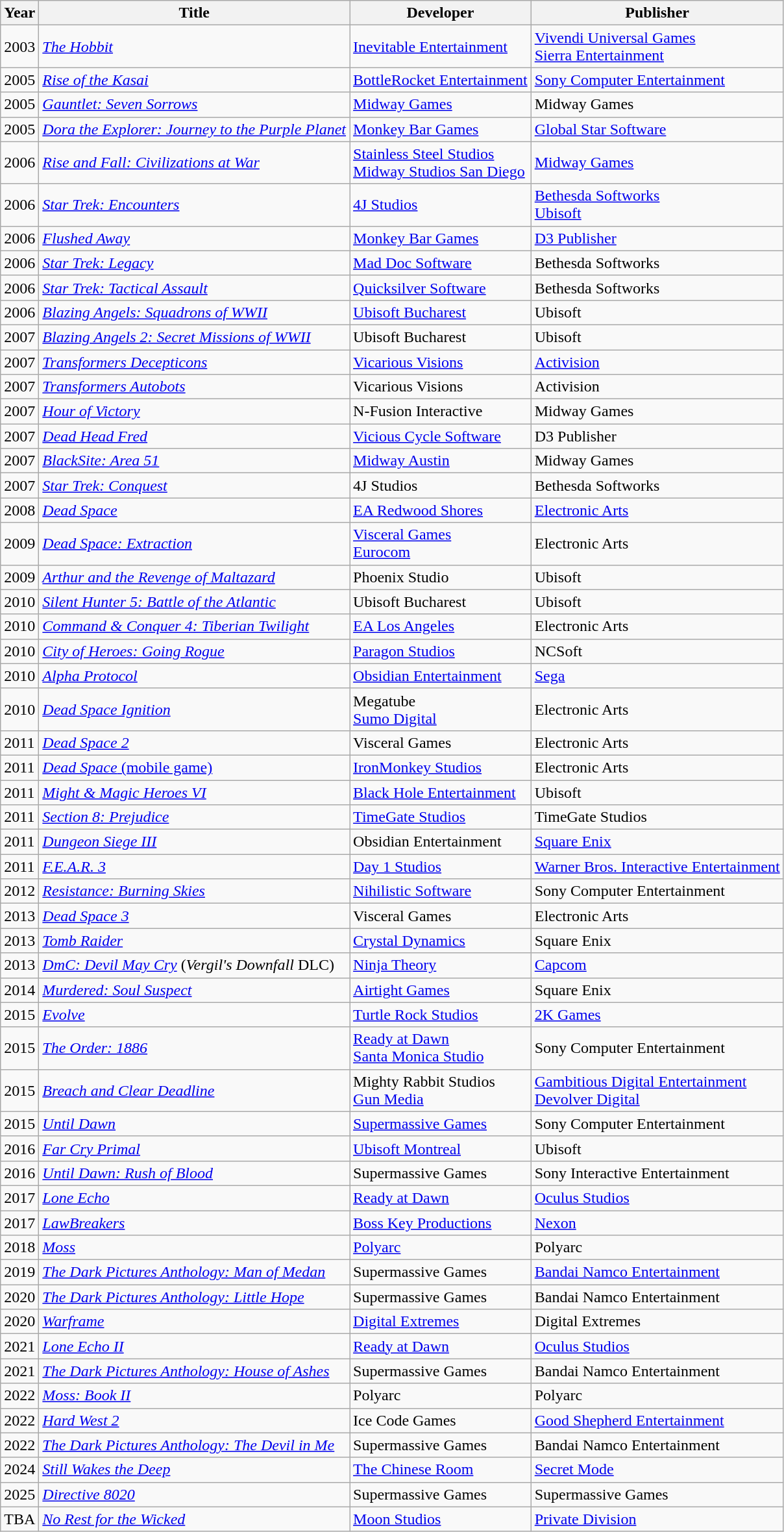<table class="wikitable plainrowheaders">
<tr>
<th>Year</th>
<th>Title</th>
<th>Developer</th>
<th>Publisher</th>
</tr>
<tr>
<td>2003</td>
<td><em><a href='#'>The Hobbit</a></em></td>
<td><a href='#'>Inevitable Entertainment</a></td>
<td><a href='#'>Vivendi Universal Games</a><br><a href='#'>Sierra Entertainment</a></td>
</tr>
<tr>
<td>2005</td>
<td><em><a href='#'>Rise of the Kasai</a></em></td>
<td><a href='#'>BottleRocket Entertainment</a></td>
<td><a href='#'>Sony Computer Entertainment</a></td>
</tr>
<tr>
<td>2005</td>
<td><em><a href='#'>Gauntlet: Seven Sorrows</a></em></td>
<td><a href='#'>Midway Games</a></td>
<td>Midway Games</td>
</tr>
<tr>
<td>2005</td>
<td><em><a href='#'>Dora the Explorer: Journey to the Purple Planet</a></em></td>
<td><a href='#'>Monkey Bar Games</a></td>
<td><a href='#'>Global Star Software</a></td>
</tr>
<tr>
<td>2006</td>
<td><em><a href='#'>Rise and Fall: Civilizations at War</a></em></td>
<td><a href='#'>Stainless Steel Studios</a><br><a href='#'>Midway Studios San Diego</a></td>
<td><a href='#'>Midway Games</a></td>
</tr>
<tr>
<td>2006</td>
<td><em><a href='#'>Star Trek: Encounters</a></em></td>
<td><a href='#'>4J Studios</a></td>
<td><a href='#'>Bethesda Softworks</a><br><a href='#'>Ubisoft</a></td>
</tr>
<tr>
<td>2006</td>
<td><em><a href='#'>Flushed Away</a></em></td>
<td><a href='#'>Monkey Bar Games</a></td>
<td><a href='#'>D3 Publisher</a></td>
</tr>
<tr>
<td>2006</td>
<td><em><a href='#'>Star Trek: Legacy</a></em></td>
<td><a href='#'>Mad Doc Software</a></td>
<td>Bethesda Softworks</td>
</tr>
<tr>
<td>2006</td>
<td><em><a href='#'>Star Trek: Tactical Assault</a></em></td>
<td><a href='#'>Quicksilver Software</a></td>
<td>Bethesda Softworks</td>
</tr>
<tr>
<td>2006</td>
<td><em><a href='#'>Blazing Angels: Squadrons of WWII</a></em></td>
<td><a href='#'>Ubisoft Bucharest</a></td>
<td>Ubisoft</td>
</tr>
<tr>
<td>2007</td>
<td><em><a href='#'>Blazing Angels 2: Secret Missions of WWII</a></em></td>
<td>Ubisoft Bucharest</td>
<td>Ubisoft</td>
</tr>
<tr>
<td>2007</td>
<td><em><a href='#'>Transformers Decepticons</a></em></td>
<td><a href='#'>Vicarious Visions</a></td>
<td><a href='#'>Activision</a></td>
</tr>
<tr>
<td>2007</td>
<td><em><a href='#'>Transformers Autobots</a></em></td>
<td>Vicarious Visions</td>
<td>Activision</td>
</tr>
<tr>
<td>2007</td>
<td><em><a href='#'>Hour of Victory</a></em></td>
<td>N-Fusion Interactive</td>
<td>Midway Games</td>
</tr>
<tr>
<td>2007</td>
<td><em><a href='#'>Dead Head Fred</a></em></td>
<td><a href='#'>Vicious Cycle Software</a></td>
<td>D3 Publisher</td>
</tr>
<tr>
<td>2007</td>
<td><em><a href='#'>BlackSite: Area 51</a></em></td>
<td><a href='#'>Midway Austin</a></td>
<td>Midway Games</td>
</tr>
<tr>
<td>2007</td>
<td><em><a href='#'>Star Trek: Conquest</a></em></td>
<td>4J Studios</td>
<td>Bethesda Softworks</td>
</tr>
<tr>
<td>2008</td>
<td><em><a href='#'>Dead Space</a></em></td>
<td><a href='#'>EA Redwood Shores</a></td>
<td><a href='#'>Electronic Arts</a></td>
</tr>
<tr>
<td>2009</td>
<td><em><a href='#'>Dead Space: Extraction</a></em></td>
<td><a href='#'>Visceral Games</a><br><a href='#'>Eurocom</a></td>
<td>Electronic Arts</td>
</tr>
<tr>
<td>2009</td>
<td><em><a href='#'>Arthur and the Revenge of Maltazard</a></em></td>
<td>Phoenix Studio</td>
<td>Ubisoft</td>
</tr>
<tr>
<td>2010</td>
<td><em><a href='#'>Silent Hunter 5: Battle of the Atlantic</a></em></td>
<td>Ubisoft Bucharest</td>
<td>Ubisoft</td>
</tr>
<tr>
<td>2010</td>
<td><em><a href='#'>Command & Conquer 4: Tiberian Twilight</a></em></td>
<td><a href='#'>EA Los Angeles</a></td>
<td>Electronic Arts</td>
</tr>
<tr>
<td>2010</td>
<td><em><a href='#'>City of Heroes: Going Rogue</a></em></td>
<td><a href='#'>Paragon Studios</a></td>
<td>NCSoft</td>
</tr>
<tr>
<td>2010</td>
<td><em><a href='#'>Alpha Protocol</a></em></td>
<td><a href='#'>Obsidian Entertainment</a></td>
<td><a href='#'>Sega</a></td>
</tr>
<tr>
<td>2010</td>
<td><em><a href='#'>Dead Space Ignition</a></em></td>
<td>Megatube<br><a href='#'>Sumo Digital</a></td>
<td>Electronic Arts</td>
</tr>
<tr>
<td>2011</td>
<td><em><a href='#'>Dead Space 2</a></em></td>
<td>Visceral Games</td>
<td>Electronic Arts</td>
</tr>
<tr>
<td>2011</td>
<td><a href='#'><em>Dead Space</em> (mobile game)</a></td>
<td><a href='#'>IronMonkey Studios</a></td>
<td>Electronic Arts</td>
</tr>
<tr>
<td>2011</td>
<td><em><a href='#'>Might & Magic Heroes VI</a></em></td>
<td><a href='#'>Black Hole Entertainment</a></td>
<td>Ubisoft</td>
</tr>
<tr>
<td>2011</td>
<td><em><a href='#'>Section 8: Prejudice</a></em></td>
<td><a href='#'>TimeGate Studios</a></td>
<td>TimeGate Studios</td>
</tr>
<tr>
<td>2011</td>
<td><em><a href='#'>Dungeon Siege III</a></em></td>
<td>Obsidian Entertainment</td>
<td><a href='#'>Square Enix</a></td>
</tr>
<tr>
<td>2011</td>
<td><em><a href='#'>F.E.A.R. 3</a></em></td>
<td><a href='#'>Day 1 Studios</a></td>
<td><a href='#'>Warner Bros. Interactive Entertainment</a></td>
</tr>
<tr>
<td>2012</td>
<td><em><a href='#'>Resistance: Burning Skies</a></em></td>
<td><a href='#'>Nihilistic Software</a></td>
<td>Sony Computer Entertainment</td>
</tr>
<tr>
<td>2013</td>
<td><em><a href='#'>Dead Space 3</a></em></td>
<td>Visceral Games</td>
<td>Electronic Arts</td>
</tr>
<tr>
<td>2013</td>
<td><em><a href='#'>Tomb Raider</a></em></td>
<td><a href='#'>Crystal Dynamics</a></td>
<td>Square Enix</td>
</tr>
<tr>
<td>2013</td>
<td><em><a href='#'>DmC: Devil May Cry</a></em> (<em>Vergil's Downfall</em> DLC)</td>
<td><a href='#'>Ninja Theory</a></td>
<td><a href='#'>Capcom</a></td>
</tr>
<tr>
<td>2014</td>
<td><em><a href='#'>Murdered: Soul Suspect</a></em></td>
<td><a href='#'>Airtight Games</a></td>
<td>Square Enix</td>
</tr>
<tr>
<td>2015</td>
<td><em><a href='#'>Evolve</a></em></td>
<td><a href='#'>Turtle Rock Studios</a></td>
<td><a href='#'>2K Games</a></td>
</tr>
<tr>
<td>2015</td>
<td><em><a href='#'>The Order: 1886</a></em></td>
<td><a href='#'>Ready at Dawn</a><br><a href='#'>Santa Monica Studio</a></td>
<td>Sony Computer Entertainment</td>
</tr>
<tr>
<td>2015</td>
<td><em><a href='#'>Breach and Clear Deadline</a></em></td>
<td>Mighty Rabbit Studios <br><a href='#'>Gun Media</a></td>
<td><a href='#'>Gambitious Digital Entertainment</a><br> <a href='#'>Devolver Digital</a></td>
</tr>
<tr>
<td>2015</td>
<td><em><a href='#'>Until Dawn</a></em></td>
<td><a href='#'>Supermassive Games</a></td>
<td>Sony Computer Entertainment</td>
</tr>
<tr>
<td>2016</td>
<td><em><a href='#'>Far Cry Primal</a></em></td>
<td><a href='#'>Ubisoft Montreal</a></td>
<td>Ubisoft</td>
</tr>
<tr>
<td>2016</td>
<td><em><a href='#'>Until Dawn: Rush of Blood</a></em></td>
<td>Supermassive Games</td>
<td>Sony Interactive Entertainment</td>
</tr>
<tr>
<td>2017</td>
<td><em><a href='#'>Lone Echo</a></em></td>
<td><a href='#'>Ready at Dawn</a></td>
<td><a href='#'>Oculus Studios</a></td>
</tr>
<tr>
<td>2017</td>
<td><em><a href='#'>LawBreakers</a></em></td>
<td><a href='#'>Boss Key Productions</a></td>
<td><a href='#'>Nexon</a></td>
</tr>
<tr>
<td>2018</td>
<td><em><a href='#'>Moss</a></em></td>
<td><a href='#'>Polyarc</a></td>
<td>Polyarc</td>
</tr>
<tr>
<td>2019</td>
<td><em><a href='#'>The Dark Pictures Anthology: Man of Medan</a></em></td>
<td>Supermassive Games</td>
<td><a href='#'>Bandai Namco Entertainment</a></td>
</tr>
<tr>
<td>2020</td>
<td><em><a href='#'>The Dark Pictures Anthology: Little Hope</a></em></td>
<td>Supermassive Games</td>
<td>Bandai Namco Entertainment</td>
</tr>
<tr>
<td>2020</td>
<td><em><a href='#'>Warframe</a></em></td>
<td><a href='#'>Digital Extremes</a></td>
<td>Digital Extremes</td>
</tr>
<tr>
<td>2021</td>
<td><em><a href='#'>Lone Echo II</a></em></td>
<td><a href='#'>Ready at Dawn</a></td>
<td><a href='#'>Oculus Studios</a></td>
</tr>
<tr>
<td>2021</td>
<td><em><a href='#'>The Dark Pictures Anthology: House of Ashes</a></em></td>
<td>Supermassive Games</td>
<td>Bandai Namco Entertainment</td>
</tr>
<tr>
<td>2022</td>
<td><em><a href='#'>Moss: Book II</a></em></td>
<td>Polyarc</td>
<td>Polyarc</td>
</tr>
<tr>
<td>2022</td>
<td><em><a href='#'>Hard West 2</a></em></td>
<td>Ice Code Games</td>
<td><a href='#'>Good Shepherd Entertainment</a></td>
</tr>
<tr>
<td>2022</td>
<td><em><a href='#'>The Dark Pictures Anthology: The Devil in Me</a></em></td>
<td>Supermassive Games</td>
<td>Bandai Namco Entertainment</td>
</tr>
<tr>
<td>2024</td>
<td><em><a href='#'>Still Wakes the Deep</a></em></td>
<td><a href='#'>The Chinese Room</a></td>
<td><a href='#'>Secret Mode</a></td>
</tr>
<tr>
<td>2025</td>
<td><em><a href='#'>Directive 8020</a></em></td>
<td>Supermassive Games</td>
<td>Supermassive Games</td>
</tr>
<tr>
<td>TBA</td>
<td><em><a href='#'>No Rest for the Wicked</a></em></td>
<td><a href='#'>Moon Studios</a></td>
<td><a href='#'>Private Division</a></td>
</tr>
</table>
